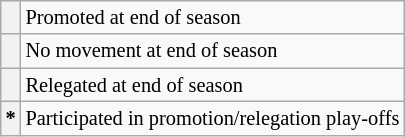<table class="wikitable" style="font-size:85%">
<tr>
<th></th>
<td>Promoted at end of season</td>
</tr>
<tr>
<th></th>
<td>No movement at end of season</td>
</tr>
<tr>
<th></th>
<td>Relegated at end of season</td>
</tr>
<tr>
<th>*</th>
<td>Participated in promotion/relegation play-offs</td>
</tr>
</table>
